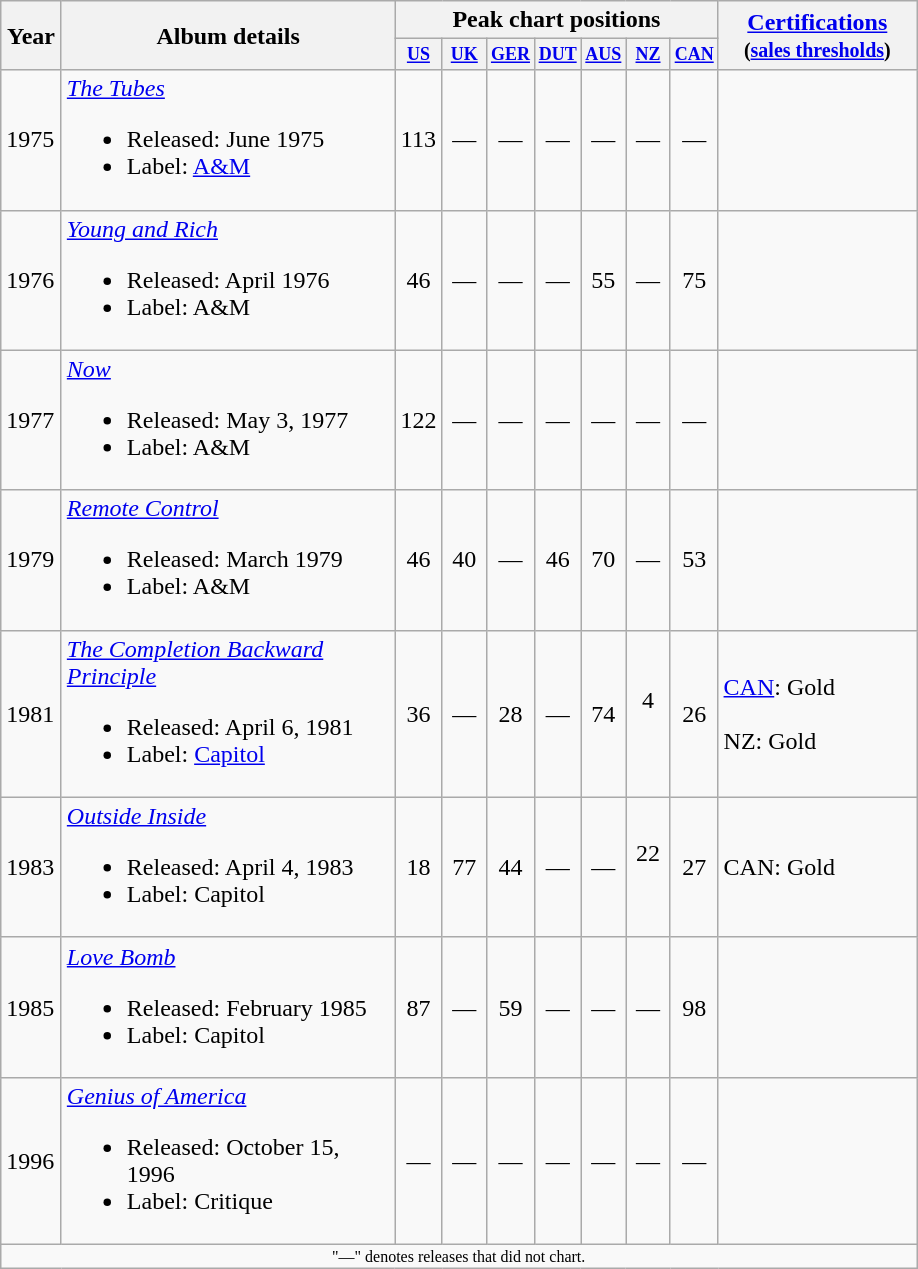<table class="wikitable">
<tr>
<th rowspan="2" style="width:33px;">Year</th>
<th rowspan="2" style="width:215px;">Album details</th>
<th colspan="7">Peak chart positions</th>
<th rowspan="2" style="width:125px;"><a href='#'>Certifications</a><br><small>(<a href='#'>sales thresholds</a>)</small></th>
</tr>
<tr>
<th style="width:2em;font-size:75%"><a href='#'>US</a><br></th>
<th style="width:2em;font-size:75%"><a href='#'>UK</a><br></th>
<th style="width:2em;font-size:75%"><a href='#'>GER</a></th>
<th style="width:2em;font-size:75%"><a href='#'>DUT</a><br></th>
<th style="width:2em;font-size:75%"><a href='#'>AUS</a></th>
<th style="width:2em;font-size:75%"><a href='#'>NZ</a></th>
<th style="width:2em;font-size:75%"><a href='#'>CAN</a></th>
</tr>
<tr>
<td>1975</td>
<td><em><a href='#'>The Tubes</a></em><br><ul><li>Released: June 1975</li><li>Label: <a href='#'>A&M</a></li></ul></td>
<td style="text-align:center;">113</td>
<td style="text-align:center;">—</td>
<td style="text-align:center;">—</td>
<td style="text-align:center;">—</td>
<td style="text-align:center;">—</td>
<td style="text-align:center;">—</td>
<td style="text-align:center;">—</td>
<td></td>
</tr>
<tr>
<td>1976</td>
<td><em><a href='#'>Young and Rich</a></em><br><ul><li>Released: April 1976</li><li>Label: A&M</li></ul></td>
<td style="text-align:center;">46</td>
<td style="text-align:center;">—</td>
<td style="text-align:center;">—</td>
<td style="text-align:center;">—</td>
<td style="text-align:center;">55</td>
<td style="text-align:center;">—</td>
<td style="text-align:center;">75</td>
<td></td>
</tr>
<tr>
<td>1977</td>
<td><em><a href='#'>Now</a></em><br><ul><li>Released: May 3, 1977</li><li>Label: A&M</li></ul></td>
<td style="text-align:center;">122</td>
<td style="text-align:center;">—</td>
<td style="text-align:center;">—</td>
<td style="text-align:center;">—</td>
<td style="text-align:center;">—</td>
<td style="text-align:center;">—</td>
<td style="text-align:center;">—</td>
<td></td>
</tr>
<tr>
<td>1979</td>
<td><em><a href='#'>Remote Control</a></em><br><ul><li>Released: March 1979</li><li>Label: A&M</li></ul></td>
<td style="text-align:center;">46</td>
<td style="text-align:center;">40</td>
<td style="text-align:center;">—</td>
<td style="text-align:center;">46</td>
<td style="text-align:center;">70</td>
<td style="text-align:center;">—</td>
<td style="text-align:center;">53</td>
<td></td>
</tr>
<tr>
<td>1981</td>
<td><em><a href='#'>The Completion Backward Principle</a></em><br><ul><li>Released: April 6, 1981</li><li>Label: <a href='#'>Capitol</a></li></ul></td>
<td style="text-align:center;">36</td>
<td style="text-align:center;">—</td>
<td style="text-align:center;">28</td>
<td style="text-align:center;">—</td>
<td style="text-align:center;">74</td>
<td style="text-align:center;">4<br><br></td>
<td style="text-align:center;">26</td>
<td><a href='#'>CAN</a>: Gold<br><br>NZ: Gold</td>
</tr>
<tr>
<td>1983</td>
<td><em><a href='#'>Outside Inside</a></em><br><ul><li>Released: April 4, 1983</li><li>Label: Capitol</li></ul></td>
<td style="text-align:center;">18</td>
<td style="text-align:center;">77</td>
<td style="text-align:center;">44</td>
<td style="text-align:center;">—</td>
<td style="text-align:center;">—</td>
<td style="text-align:center;">22<br><br></td>
<td style="text-align:center;">27</td>
<td>CAN: Gold</td>
</tr>
<tr>
<td>1985</td>
<td><em><a href='#'>Love Bomb</a></em><br><ul><li>Released: February 1985</li><li>Label: Capitol</li></ul></td>
<td style="text-align:center;">87</td>
<td style="text-align:center;">—</td>
<td style="text-align:center;">59</td>
<td style="text-align:center;">—</td>
<td style="text-align:center;">—</td>
<td style="text-align:center;">—</td>
<td style="text-align:center;">98</td>
<td></td>
</tr>
<tr>
<td>1996</td>
<td><em><a href='#'>Genius of America</a></em><br><ul><li>Released: October 15, 1996</li><li>Label: Critique</li></ul></td>
<td style="text-align:center;">—</td>
<td style="text-align:center;">—</td>
<td style="text-align:center;">—</td>
<td style="text-align:center;">—</td>
<td style="text-align:center;">—</td>
<td style="text-align:center;">—</td>
<td style="text-align:center;">—</td>
<td></td>
</tr>
<tr>
<td colspan="11" style="text-align:center; font-size:8pt;">"—" denotes releases that did not chart.</td>
</tr>
</table>
